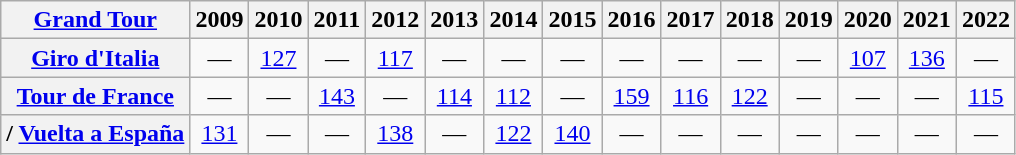<table class="wikitable plainrowheaders">
<tr>
<th scope="col"><a href='#'>Grand Tour</a></th>
<th scope="col">2009</th>
<th scope="col">2010</th>
<th scope="col">2011</th>
<th scope="col">2012</th>
<th scope="col">2013</th>
<th scope="col">2014</th>
<th scope="col">2015</th>
<th scope="col">2016</th>
<th scope="col">2017</th>
<th scope="col">2018</th>
<th scope="col">2019</th>
<th scope="col">2020</th>
<th scope="col">2021</th>
<th scope="col">2022</th>
</tr>
<tr style="text-align:center;">
<th scope="row"> <a href='#'>Giro d'Italia</a></th>
<td>—</td>
<td><a href='#'>127</a></td>
<td>—</td>
<td><a href='#'>117</a></td>
<td>—</td>
<td>—</td>
<td>—</td>
<td>—</td>
<td>—</td>
<td>—</td>
<td>—</td>
<td><a href='#'>107</a></td>
<td><a href='#'>136</a></td>
<td>—</td>
</tr>
<tr style="text-align:center;">
<th scope="row"> <a href='#'>Tour de France</a></th>
<td>—</td>
<td>—</td>
<td><a href='#'>143</a></td>
<td>—</td>
<td><a href='#'>114</a></td>
<td><a href='#'>112</a></td>
<td>—</td>
<td><a href='#'>159</a></td>
<td><a href='#'>116</a></td>
<td><a href='#'>122</a></td>
<td>—</td>
<td>—</td>
<td>—</td>
<td><a href='#'>115</a></td>
</tr>
<tr style="text-align:center;">
<th scope="row">/ <a href='#'>Vuelta a España</a></th>
<td><a href='#'>131</a></td>
<td>—</td>
<td>—</td>
<td><a href='#'>138</a></td>
<td>—</td>
<td><a href='#'>122</a></td>
<td><a href='#'>140</a></td>
<td>—</td>
<td>—</td>
<td>—</td>
<td>—</td>
<td>—</td>
<td>—</td>
<td>—</td>
</tr>
</table>
